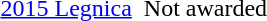<table>
<tr>
<td><a href='#'>2015 Legnica</a></td>
<td><br></td>
<td colspan=2 align=center>Not awarded</td>
</tr>
</table>
